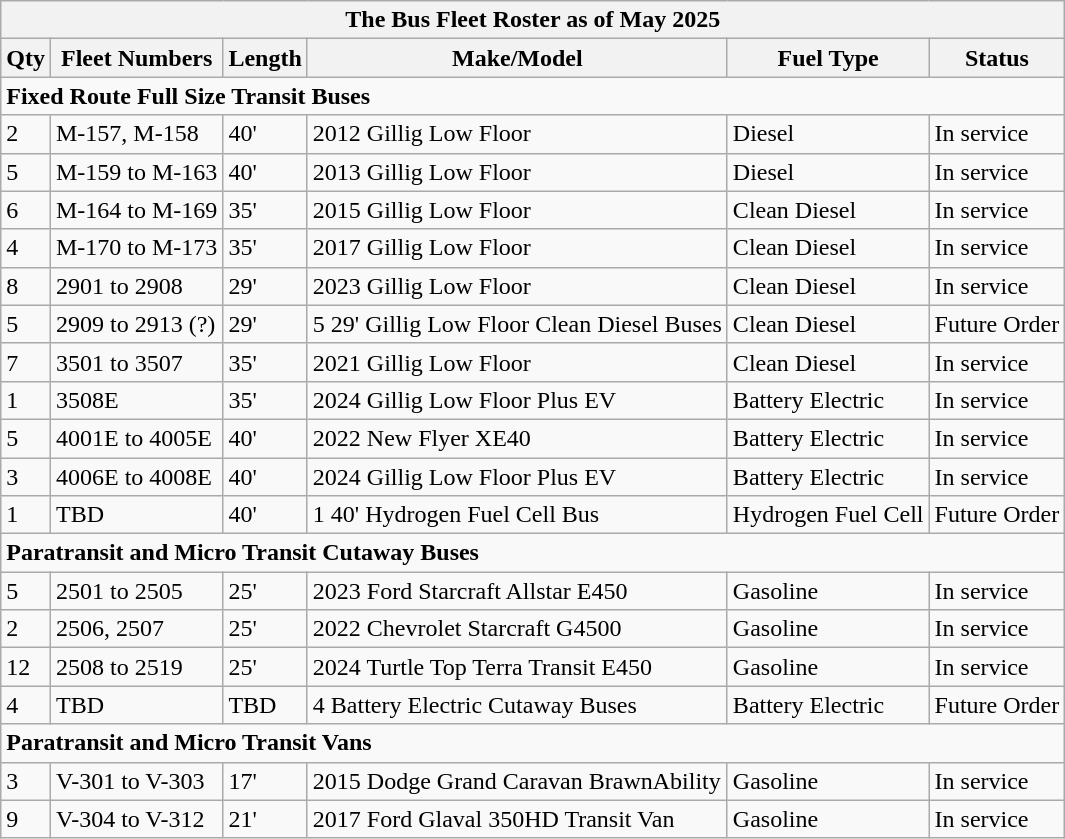<table class="wikitable">
<tr>
<th colspan="6">The Bus Fleet Roster as of May 2025</th>
</tr>
<tr>
<th>Qty</th>
<th>Fleet Numbers</th>
<th>Length</th>
<th>Make/Model</th>
<th>Fuel Type</th>
<th>Status</th>
</tr>
<tr>
<td colspan="6"><strong>Fixed Route Full Size Transit Buses</strong></td>
</tr>
<tr>
<td>2</td>
<td>M-157, M-158</td>
<td>40'</td>
<td>2012 Gillig Low Floor</td>
<td>Diesel</td>
<td>In service</td>
</tr>
<tr>
<td>5</td>
<td>M-159 to M-163</td>
<td>40'</td>
<td>2013 Gillig Low Floor</td>
<td>Diesel</td>
<td>In service</td>
</tr>
<tr>
<td>6</td>
<td>M-164 to M-169</td>
<td>35'</td>
<td>2015 Gillig Low Floor</td>
<td>Clean Diesel</td>
<td>In service</td>
</tr>
<tr>
<td>4</td>
<td>M-170 to M-173</td>
<td>35'</td>
<td>2017 Gillig Low Floor</td>
<td>Clean Diesel</td>
<td>In service</td>
</tr>
<tr>
<td>8</td>
<td>2901 to 2908</td>
<td>29'</td>
<td>2023 Gillig Low Floor</td>
<td>Clean Diesel</td>
<td>In service</td>
</tr>
<tr>
<td>5</td>
<td>2909 to 2913 (?)</td>
<td>29'</td>
<td>5 29' Gillig Low Floor Clean Diesel Buses</td>
<td>Clean Diesel</td>
<td>Future Order</td>
</tr>
<tr>
<td>7</td>
<td>3501 to 3507</td>
<td>35'</td>
<td>2021 Gillig Low Floor</td>
<td>Clean Diesel</td>
<td>In service</td>
</tr>
<tr>
<td>1</td>
<td>3508E</td>
<td>35'</td>
<td>2024 Gillig Low Floor Plus EV</td>
<td>Battery Electric</td>
<td>In service</td>
</tr>
<tr>
<td>5</td>
<td>4001E to 4005E</td>
<td>40'</td>
<td>2022 New Flyer XE40</td>
<td>Battery Electric</td>
<td>In service</td>
</tr>
<tr>
<td>3</td>
<td>4006E to 4008E</td>
<td>40'</td>
<td>2024 Gillig Low Floor Plus EV</td>
<td>Battery Electric</td>
<td>In service</td>
</tr>
<tr>
<td>1</td>
<td>TBD</td>
<td>40'</td>
<td>1 40' Hydrogen Fuel Cell Bus</td>
<td>Hydrogen Fuel Cell</td>
<td>Future Order</td>
</tr>
<tr>
<td colspan="6"><strong>Paratransit and Micro Transit Cutaway Buses</strong></td>
</tr>
<tr>
<td>5</td>
<td>2501 to 2505</td>
<td>25'</td>
<td>2023 Ford Starcraft Allstar E450</td>
<td>Gasoline</td>
<td>In service</td>
</tr>
<tr>
<td>2</td>
<td>2506, 2507</td>
<td>25'</td>
<td>2022 Chevrolet Starcraft G4500</td>
<td>Gasoline</td>
<td>In service</td>
</tr>
<tr>
<td>12</td>
<td>2508 to 2519</td>
<td>25'</td>
<td>2024 Turtle Top Terra Transit E450</td>
<td>Gasoline</td>
<td>In service</td>
</tr>
<tr>
<td>4</td>
<td>TBD</td>
<td>TBD</td>
<td>4 Battery Electric Cutaway Buses</td>
<td>Battery Electric</td>
<td>Future Order</td>
</tr>
<tr>
<td colspan="6"><strong>Paratransit and Micro Transit Vans</strong></td>
</tr>
<tr>
<td>3</td>
<td>V-301 to V-303</td>
<td>17'</td>
<td>2015 Dodge Grand Caravan BrawnAbility</td>
<td>Gasoline</td>
<td>In service</td>
</tr>
<tr>
<td>9</td>
<td>V-304 to V-312</td>
<td>21'</td>
<td>2017 Ford Glaval 350HD Transit Van</td>
<td>Gasoline</td>
<td>In service</td>
</tr>
</table>
